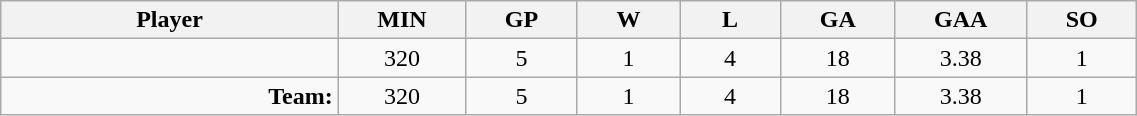<table class="wikitable sortable" width="60%">
<tr>
<th bgcolor="#DDDDFF" width="10%">Player</th>
<th width="3%" bgcolor="#DDDDFF" title="Minutes played">MIN</th>
<th width="3%" bgcolor="#DDDDFF" title="Games played in">GP</th>
<th width="3%" bgcolor="#DDDDFF" title="Games played in">W</th>
<th width="3%" bgcolor="#DDDDFF"title="Games played in">L</th>
<th width="3%" bgcolor="#DDDDFF" title="Goals against">GA</th>
<th width="3%" bgcolor="#DDDDFF" title="Goals against average">GAA</th>
<th width="3%" bgcolor="#DDDDFF" title="Shut-outs">SO</th>
</tr>
<tr align="center">
<td align="right"></td>
<td>320</td>
<td>5</td>
<td>1</td>
<td>4</td>
<td>18</td>
<td>3.38</td>
<td>1</td>
</tr>
<tr align="center">
<td align="right"><strong>Team:</strong></td>
<td>320</td>
<td>5</td>
<td>1</td>
<td>4</td>
<td>18</td>
<td>3.38</td>
<td>1</td>
</tr>
</table>
